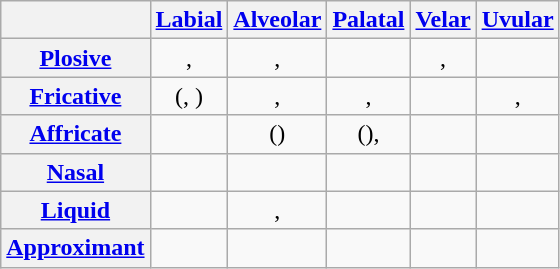<table class="wikitable" style=text-align:center>
<tr>
<th></th>
<th><a href='#'>Labial</a></th>
<th><a href='#'>Alveolar</a></th>
<th><a href='#'>Palatal</a></th>
<th><a href='#'>Velar</a></th>
<th><a href='#'>Uvular</a></th>
</tr>
<tr align="center">
<th><a href='#'>Plosive</a></th>
<td>, </td>
<td>, </td>
<td></td>
<td>, </td>
<td></td>
</tr>
<tr>
<th><a href='#'>Fricative</a></th>
<td>(, )</td>
<td>, </td>
<td>, </td>
<td></td>
<td>, </td>
</tr>
<tr align="center">
<th><a href='#'>Affricate</a></th>
<td></td>
<td>()</td>
<td>(), </td>
<td></td>
<td></td>
</tr>
<tr align="center">
<th><a href='#'>Nasal</a></th>
<td></td>
<td></td>
<td></td>
<td></td>
<td></td>
</tr>
<tr align="center">
<th><a href='#'>Liquid</a></th>
<td></td>
<td>, </td>
<td></td>
<td></td>
<td></td>
</tr>
<tr align="center">
<th><a href='#'>Approximant</a></th>
<td></td>
<td></td>
<td></td>
<td></td>
<td></td>
</tr>
</table>
